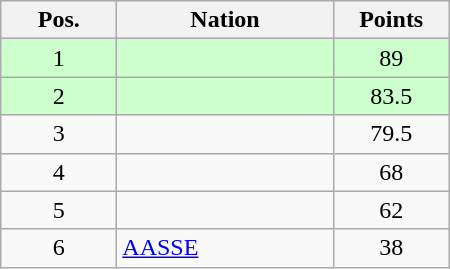<table class="wikitable gauche" cellspacing="1" style="width:300px;">
<tr style="background:#efefef; text-align:center;">
<th style="width:70px;">Pos.</th>
<th>Nation</th>
<th style="width:70px;">Points</th>
</tr>
<tr style="vertical-align:top; text-align:center; background:#ccffcc;">
<td>1</td>
<td style="text-align:left;"></td>
<td>89</td>
</tr>
<tr style="vertical-align:top; text-align:center; background:#ccffcc;">
<td>2</td>
<td style="text-align:left;"></td>
<td>83.5</td>
</tr>
<tr style="vertical-align:top; text-align:center;">
<td>3</td>
<td style="text-align:left;"></td>
<td>79.5</td>
</tr>
<tr style="vertical-align:top; text-align:center;">
<td>4</td>
<td style="text-align:left;"></td>
<td>68</td>
</tr>
<tr style="vertical-align:top; text-align:center;">
<td>5</td>
<td style="text-align:left;"></td>
<td>62</td>
</tr>
<tr style="vertical-align:top; text-align:center;">
<td>6</td>
<td style="text-align:left;"> <a href='#'>AASSE</a></td>
<td>38</td>
</tr>
</table>
